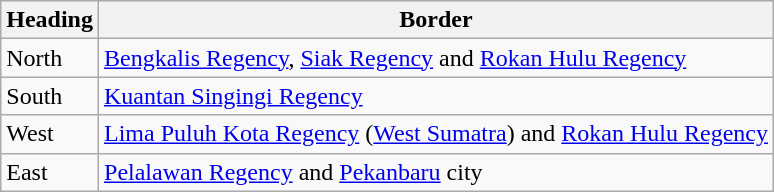<table class="wikitable">
<tr>
<th>Heading</th>
<th>Border</th>
</tr>
<tr>
<td>North</td>
<td><a href='#'>Bengkalis Regency</a>, <a href='#'>Siak Regency</a> and <a href='#'>Rokan Hulu Regency</a></td>
</tr>
<tr>
<td>South</td>
<td><a href='#'>Kuantan Singingi Regency</a></td>
</tr>
<tr>
<td>West</td>
<td><a href='#'>Lima Puluh Kota Regency</a> (<a href='#'>West Sumatra</a>) and <a href='#'>Rokan Hulu Regency</a></td>
</tr>
<tr>
<td>East</td>
<td><a href='#'>Pelalawan Regency</a> and <a href='#'>Pekanbaru</a> city</td>
</tr>
</table>
